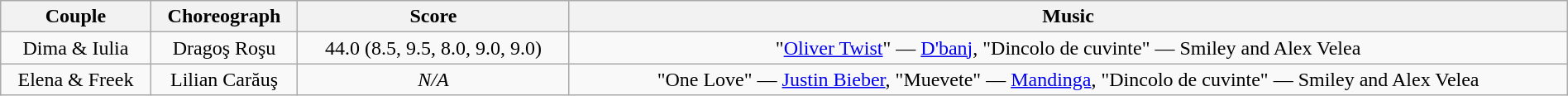<table class="wikitable" style="text-align: center; width:100%;">
<tr>
<th>Couple</th>
<th>Choreograph</th>
<th>Score</th>
<th>Music</th>
</tr>
<tr>
<td>Dima & Iulia</td>
<td>Dragoş Roşu</td>
<td>44.0 (8.5, 9.5, 8.0, 9.0, 9.0)</td>
<td>"<a href='#'>Oliver Twist</a>" — <a href='#'>D'banj</a>, "Dincolo de cuvinte" — Smiley and Alex Velea</td>
</tr>
<tr>
<td>Elena & Freek</td>
<td>Lilian Carăuş</td>
<td><em>N/A</em></td>
<td>"One Love" — <a href='#'>Justin Bieber</a>, "Muevete" — <a href='#'>Mandinga</a>, "Dincolo de cuvinte" — Smiley and Alex Velea</td>
</tr>
</table>
